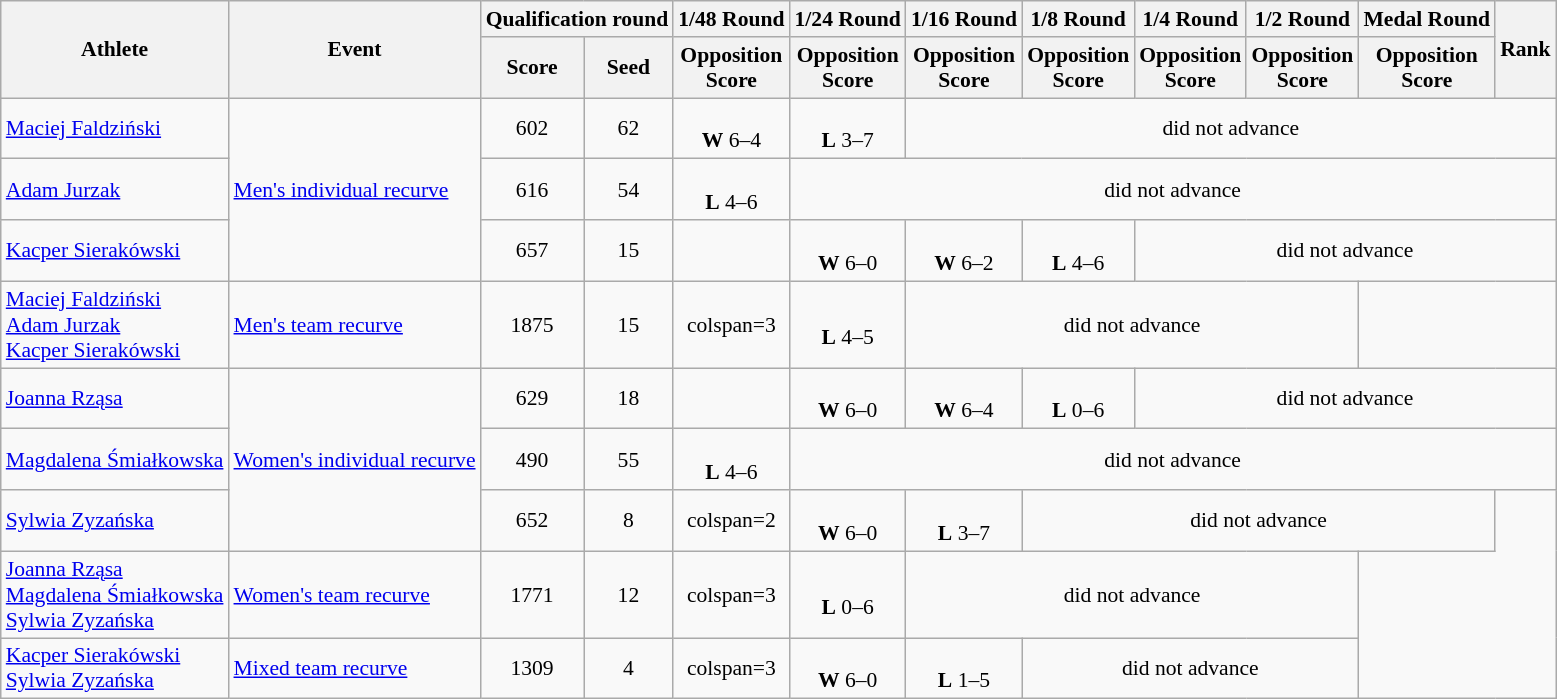<table class="wikitable" style="font-size:90%">
<tr>
<th rowspan="2">Athlete</th>
<th rowspan="2">Event</th>
<th colspan="2">Qualification round</th>
<th>1/48 Round</th>
<th>1/24 Round</th>
<th>1/16 Round</th>
<th>1/8 Round</th>
<th>1/4 Round</th>
<th>1/2 Round</th>
<th>Medal Round</th>
<th rowspan=2>Rank</th>
</tr>
<tr>
<th>Score</th>
<th>Seed</th>
<th>Opposition<br>Score</th>
<th>Opposition<br>Score</th>
<th>Opposition<br>Score</th>
<th>Opposition<br>Score</th>
<th>Opposition<br>Score</th>
<th>Opposition<br>Score</th>
<th>Opposition<br>Score</th>
</tr>
<tr align=center>
<td align=left><a href='#'>Maciej Faldziński</a></td>
<td rowspan=3 align=left><a href='#'>Men's individual recurve</a></td>
<td>602</td>
<td>62</td>
<td><br><strong>W</strong> 6–4</td>
<td><br><strong>L</strong> 3–7</td>
<td colspan=6>did not advance</td>
</tr>
<tr align=center>
<td align=left><a href='#'>Adam Jurzak</a></td>
<td>616</td>
<td>54</td>
<td><br><strong>L</strong> 4–6</td>
<td colspan=7>did not advance</td>
</tr>
<tr align=center>
<td align=left><a href='#'>Kacper Sierakówski</a></td>
<td>657</td>
<td>15</td>
<td></td>
<td><br><strong>W</strong> 6–0</td>
<td><br><strong>W</strong> 6–2</td>
<td><br><strong>L</strong> 4–6</td>
<td colspan=4>did not advance</td>
</tr>
<tr align=center>
<td align=left><a href='#'>Maciej Faldziński</a><br><a href='#'>Adam Jurzak</a><br><a href='#'>Kacper Sierakówski</a></td>
<td align=left><a href='#'>Men's team recurve</a></td>
<td>1875</td>
<td>15</td>
<td>colspan=3 </td>
<td><br><strong>L</strong> 4–5</td>
<td colspan=4>did not advance</td>
</tr>
<tr align=center>
<td align=left><a href='#'>Joanna Rząsa</a></td>
<td rowspan=3 align=left><a href='#'>Women's individual recurve</a></td>
<td>629</td>
<td>18</td>
<td></td>
<td><br><strong>W</strong> 6–0</td>
<td><br><strong>W</strong> 6–4</td>
<td><br><strong>L</strong> 0–6</td>
<td colspan=4>did not advance</td>
</tr>
<tr align=center>
<td align=left><a href='#'>Magdalena Śmiałkowska</a></td>
<td>490</td>
<td>55</td>
<td><br><strong>L</strong> 4–6</td>
<td colspan=7>did not advance</td>
</tr>
<tr align=center>
<td align=left><a href='#'>Sylwia Zyzańska</a></td>
<td>652</td>
<td>8</td>
<td>colspan=2 </td>
<td><br><strong>W</strong> 6–0</td>
<td><br><strong>L</strong> 3–7</td>
<td colspan=4>did not advance</td>
</tr>
<tr align=center>
<td align=left><a href='#'>Joanna Rząsa</a><br><a href='#'>Magdalena Śmiałkowska</a><br><a href='#'>Sylwia Zyzańska</a></td>
<td align=left><a href='#'>Women's team recurve</a></td>
<td>1771</td>
<td>12</td>
<td>colspan=3 </td>
<td><br><strong>L</strong> 0–6</td>
<td colspan=4>did not advance</td>
</tr>
<tr align=center>
<td align=left><a href='#'>Kacper Sierakówski</a><br><a href='#'>Sylwia Zyzańska</a></td>
<td align=left><a href='#'>Mixed team recurve</a></td>
<td>1309</td>
<td>4</td>
<td>colspan=3 </td>
<td><br><strong>W</strong> 6–0</td>
<td><br><strong>L</strong> 1–5</td>
<td colspan=3>did not advance</td>
</tr>
</table>
